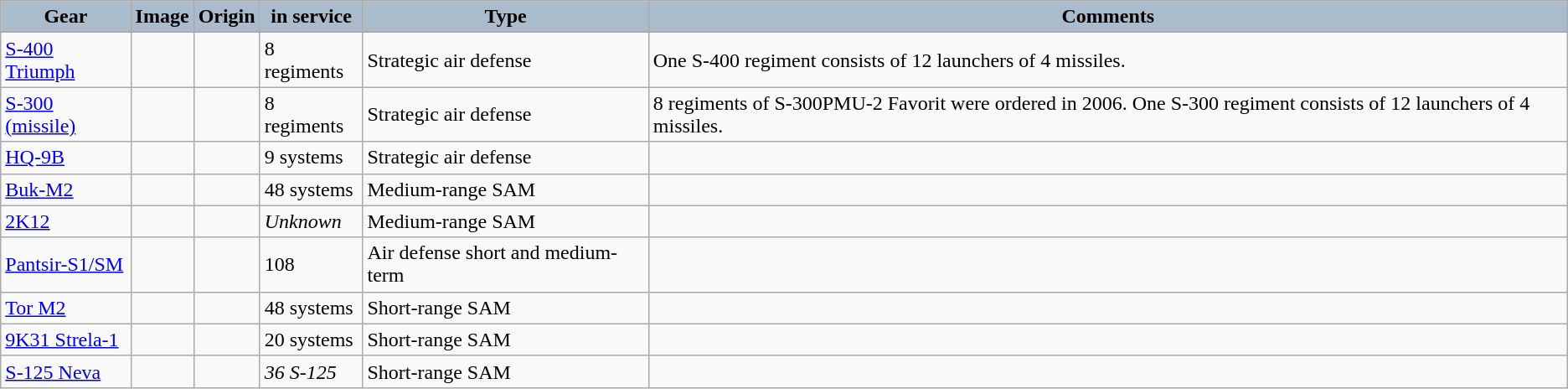<table class="wikitable"|}>
<tr>
<th style="text-align:center; background: #aabccc;">Gear</th>
<th style="text-align:center; background: #aabccc;">Image</th>
<th style="text-align:center; background: #aabccc;">Origin</th>
<th style="text-align:center; background: #aabccc;">in service</th>
<th style="text-align:center; background: #aabccc;">Type</th>
<th style="text-align:center; background: #aabccc;">Comments</th>
</tr>
<tr>
</tr>
<tr>
<td><a href='#'>S-400 Triumph</a></td>
<td></td>
<td></td>
<td>8 regiments</td>
<td>Strategic air defense</td>
<td>One S-400 regiment consists of 12 launchers of 4 missiles.</td>
</tr>
<tr>
<td><a href='#'>S-300 (missile)</a></td>
<td></td>
<td></td>
<td>8 regiments </td>
<td>Strategic air defense</td>
<td>8 regiments of S-300PMU-2 Favorit were ordered in 2006. One S-300 regiment consists of 12 launchers of 4 missiles.</td>
</tr>
<tr>
<td><a href='#'>HQ-9B</a></td>
<td></td>
<td></td>
<td>9 systems</td>
<td>Strategic air defense</td>
<td></td>
</tr>
<tr>
<td><a href='#'>Buk-M2</a></td>
<td></td>
<td></td>
<td>48 systems</td>
<td>Medium-range SAM</td>
<td></td>
</tr>
<tr>
<td><a href='#'>2K12</a></td>
<td></td>
<td></td>
<td><em>Unknown</em></td>
<td>Medium-range SAM</td>
<td></td>
</tr>
<tr>
<td><a href='#'>Pantsir-S1/SM</a></td>
<td></td>
<td></td>
<td>108</td>
<td>Air defense short and medium-term</td>
<td></td>
</tr>
<tr>
<td><a href='#'>Tor M2</a></td>
<td></td>
<td></td>
<td>48 systems</td>
<td>Short-range SAM</td>
<td></td>
</tr>
<tr>
<td><a href='#'>9K31 Strela-1</a></td>
<td></td>
<td></td>
<td>20 systems</td>
<td>Short-range SAM</td>
<td></td>
</tr>
<tr>
<td><a href='#'>S-125 Neva</a></td>
<td></td>
<td></td>
<td><em>36 S-125</em></td>
<td>Short-range SAM</td>
<td></td>
</tr>
</table>
